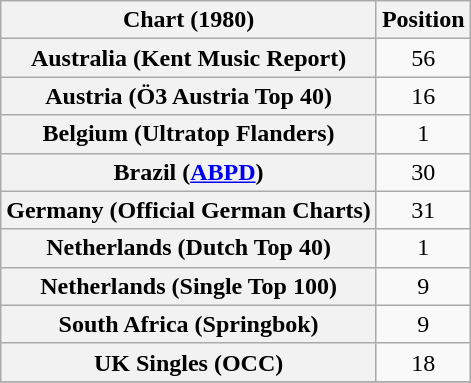<table class="wikitable sortable plainrowheaders" style="text-align:center">
<tr>
<th align="left">Chart (1980)</th>
<th style="text-align:center;">Position</th>
</tr>
<tr>
<th scope="row">Australia (Kent Music Report)</th>
<td style="text-align:center;">56</td>
</tr>
<tr>
<th scope="row">Austria (Ö3 Austria Top 40)</th>
<td style="text-align:center;">16</td>
</tr>
<tr>
<th scope="row">Belgium (Ultratop Flanders)</th>
<td style="text-align:center;">1</td>
</tr>
<tr>
<th scope="row">Brazil (<a href='#'>ABPD</a>)</th>
<td align="center">30</td>
</tr>
<tr>
<th scope="row">Germany (Official German Charts)</th>
<td style="text-align:center;">31</td>
</tr>
<tr>
<th scope="row">Netherlands (Dutch Top 40)</th>
<td style="text-align:center;">1</td>
</tr>
<tr>
<th scope="row">Netherlands (Single Top 100)</th>
<td style="text-align:center;">9</td>
</tr>
<tr>
<th scope="row">South Africa (Springbok)</th>
<td align="center">9</td>
</tr>
<tr>
<th scope="row">UK Singles (OCC)</th>
<td style="text-align:center;">18</td>
</tr>
<tr>
</tr>
</table>
